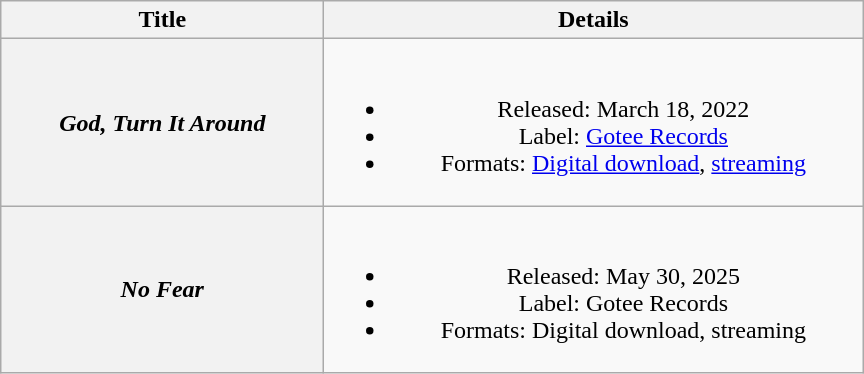<table class="wikitable plainrowheaders" style="text-align:center;">
<tr>
<th scope="col" style="width:13em;">Title</th>
<th scope="col" style="width:22em;">Details</th>
</tr>
<tr>
<th scope="row"><em>God, Turn It Around</em></th>
<td><br><ul><li>Released: March 18, 2022</li><li>Label: <a href='#'>Gotee Records</a></li><li>Formats: <a href='#'>Digital download</a>, <a href='#'>streaming</a></li></ul></td>
</tr>
<tr>
<th scope="row"><em>No Fear</em></th>
<td><br><ul><li>Released: May 30, 2025</li><li>Label: Gotee Records</li><li>Formats: Digital download, streaming</li></ul></td>
</tr>
</table>
